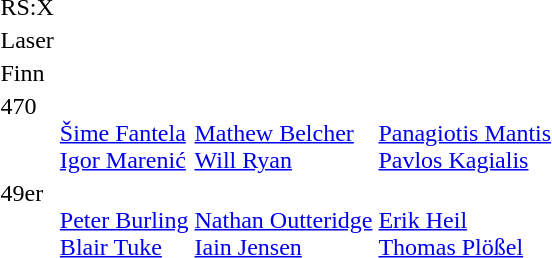<table>
<tr valign="top">
<td>RS:X<br></td>
<td style="vertical-align:top;"></td>
<td style="vertical-align:top;"></td>
<td style="vertical-align:top;"></td>
</tr>
<tr valign="top">
<td>Laser<br></td>
<td style="vertical-align:top;"></td>
<td style="vertical-align:top;"></td>
<td style="vertical-align:top;"></td>
</tr>
<tr valign="top">
<td>Finn<br></td>
<td style="vertical-align:top;"></td>
<td style="vertical-align:top;"></td>
<td style="vertical-align:top;"></td>
</tr>
<tr valign="top">
<td>470<br></td>
<td style="vertical-align:top;"><br><a href='#'>Šime Fantela</a><br><a href='#'>Igor Marenić</a></td>
<td style="vertical-align:top;"><br><a href='#'>Mathew Belcher</a><br><a href='#'>Will Ryan</a></td>
<td style="vertical-align:top;"><br><a href='#'>Panagiotis Mantis</a><br><a href='#'>Pavlos Kagialis</a></td>
</tr>
<tr valign="top">
<td>49er<br></td>
<td style="vertical-align:top;"><br><a href='#'>Peter Burling</a><br><a href='#'>Blair Tuke</a></td>
<td style="vertical-align:top;"><br><a href='#'>Nathan Outteridge</a><br><a href='#'>Iain Jensen</a></td>
<td style="vertical-align:top;"><br><a href='#'>Erik Heil</a><br><a href='#'>Thomas Plößel</a></td>
</tr>
</table>
